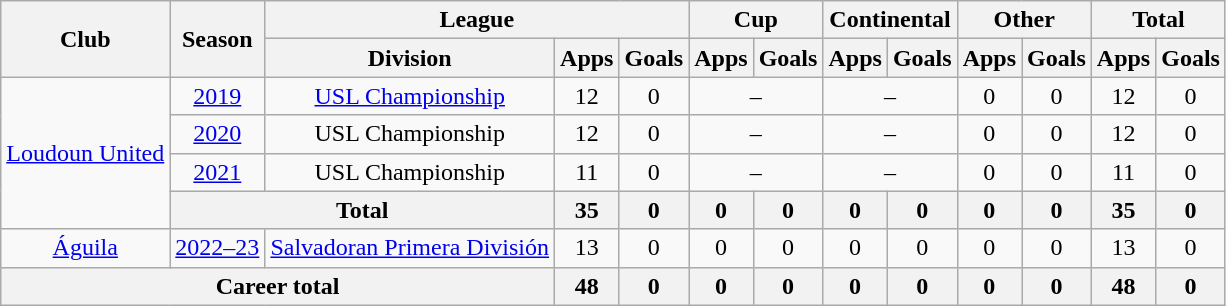<table class="wikitable" style="text-align: center">
<tr>
<th rowspan="2">Club</th>
<th rowspan="2">Season</th>
<th colspan="3">League</th>
<th colspan="2">Cup</th>
<th colspan="2">Continental</th>
<th colspan="2">Other</th>
<th colspan="2">Total</th>
</tr>
<tr>
<th>Division</th>
<th>Apps</th>
<th>Goals</th>
<th>Apps</th>
<th>Goals</th>
<th>Apps</th>
<th>Goals</th>
<th>Apps</th>
<th>Goals</th>
<th>Apps</th>
<th>Goals</th>
</tr>
<tr>
<td rowspan="4"><a href='#'>Loudoun United</a></td>
<td><a href='#'>2019</a></td>
<td><a href='#'>USL Championship</a></td>
<td>12</td>
<td>0</td>
<td colspan="2">–</td>
<td colspan="2">–</td>
<td>0</td>
<td>0</td>
<td>12</td>
<td>0</td>
</tr>
<tr>
<td><a href='#'>2020</a></td>
<td>USL Championship</td>
<td>12</td>
<td>0</td>
<td colspan="2">–</td>
<td colspan="2">–</td>
<td>0</td>
<td>0</td>
<td>12</td>
<td>0</td>
</tr>
<tr>
<td><a href='#'>2021</a></td>
<td>USL Championship</td>
<td>11</td>
<td>0</td>
<td colspan="2">–</td>
<td colspan="2">–</td>
<td>0</td>
<td>0</td>
<td>11</td>
<td>0</td>
</tr>
<tr>
<th colspan="2">Total</th>
<th>35</th>
<th>0</th>
<th>0</th>
<th>0</th>
<th>0</th>
<th>0</th>
<th>0</th>
<th>0</th>
<th>35</th>
<th>0</th>
</tr>
<tr>
<td><a href='#'>Águila</a></td>
<td><a href='#'>2022–23</a></td>
<td><a href='#'>Salvadoran Primera División</a></td>
<td>13</td>
<td>0</td>
<td>0</td>
<td>0</td>
<td>0</td>
<td>0</td>
<td>0</td>
<td>0</td>
<td>13</td>
<td>0</td>
</tr>
<tr>
<th colspan="3"><strong>Career total</strong></th>
<th>48</th>
<th>0</th>
<th>0</th>
<th>0</th>
<th>0</th>
<th>0</th>
<th>0</th>
<th>0</th>
<th>48</th>
<th>0</th>
</tr>
</table>
